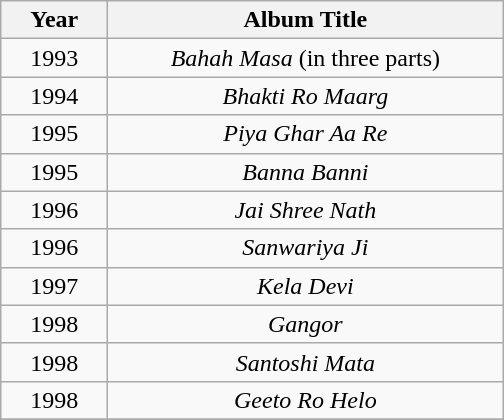<table class="wikitable" style="text-align:center">
<tr>
<th scope="col" style="width:4em;">Year</th>
<th scope="col" style="width:16em;">Album Title</th>
</tr>
<tr>
<td>1993</td>
<td><em>Bahah Masa</em> (in three parts)</td>
</tr>
<tr>
<td>1994</td>
<td><em>Bhakti Ro Maarg</em></td>
</tr>
<tr>
<td>1995</td>
<td><em>Piya Ghar Aa Re</em></td>
</tr>
<tr>
<td>1995</td>
<td><em>Banna Banni</em></td>
</tr>
<tr>
<td>1996</td>
<td><em>Jai Shree Nath</em></td>
</tr>
<tr>
<td>1996</td>
<td><em>Sanwariya Ji</em></td>
</tr>
<tr>
<td>1997</td>
<td><em>Kela Devi</em></td>
</tr>
<tr>
<td>1998</td>
<td><em>Gangor</em></td>
</tr>
<tr>
<td>1998</td>
<td><em>Santoshi Mata</em></td>
</tr>
<tr>
<td>1998</td>
<td><em>Geeto Ro Helo</em></td>
</tr>
<tr>
</tr>
</table>
